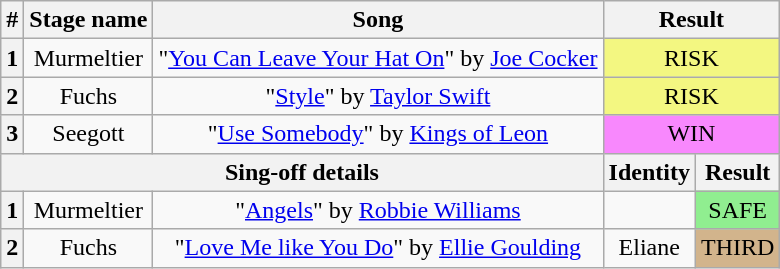<table class="wikitable plainrowreaders" style="text-align: center">
<tr>
<th>#</th>
<th>Stage name</th>
<th>Song</th>
<th colspan=2>Result</th>
</tr>
<tr>
<th>1</th>
<td>Murmeltier</td>
<td>"<a href='#'>You Can Leave Your Hat On</a>" by <a href='#'>Joe Cocker</a></td>
<td colspan=2 bgcolor="#F3F781">RISK</td>
</tr>
<tr>
<th>2</th>
<td>Fuchs</td>
<td>"<a href='#'>Style</a>" by <a href='#'>Taylor Swift</a></td>
<td colspan=2 bgcolor="#F3F781">RISK</td>
</tr>
<tr>
<th>3</th>
<td>Seegott</td>
<td>"<a href='#'>Use Somebody</a>" by <a href='#'>Kings of Leon</a></td>
<td colspan=2 bgcolor="#F888FD">WIN</td>
</tr>
<tr>
<th colspan="3">Sing-off details</th>
<th>Identity</th>
<th>Result</th>
</tr>
<tr>
<th>1</th>
<td>Murmeltier</td>
<td>"<a href='#'>Angels</a>" by <a href='#'>Robbie Williams</a></td>
<td></td>
<td bgcolor="lightgreen">SAFE</td>
</tr>
<tr>
<th>2</th>
<td>Fuchs</td>
<td>"<a href='#'>Love Me like You Do</a>" by <a href='#'>Ellie Goulding</a></td>
<td>Eliane</td>
<td bgcolor=tan>THIRD</td>
</tr>
</table>
